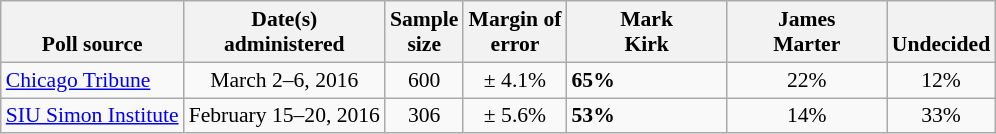<table class="wikitable" style="font-size:90%;">
<tr valign= bottom>
<th>Poll source</th>
<th>Date(s)<br>administered</th>
<th>Sample<br>size</th>
<th>Margin of<br>error</th>
<th style="width:100px;">Mark<br>Kirk</th>
<th style="width:100px;">James<br>Marter</th>
<th>Undecided</th>
</tr>
<tr>
<td><a href='#'>Chicago Tribune</a></td>
<td align=center>March 2–6, 2016</td>
<td align=center>600</td>
<td align=center>± 4.1%</td>
<td><strong>65%</strong></td>
<td align=center>22%</td>
<td align=center>12%</td>
</tr>
<tr>
<td><a href='#'>SIU Simon Institute</a></td>
<td align=center>February 15–20, 2016</td>
<td align=center>306</td>
<td align=center>± 5.6%</td>
<td><strong>53%</strong></td>
<td align=center>14%</td>
<td align=center>33%</td>
</tr>
</table>
